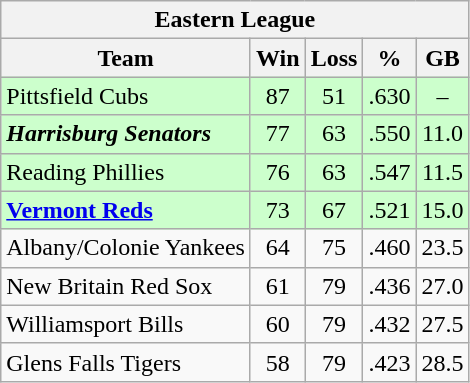<table class="wikitable">
<tr>
<th colspan="5">Eastern League</th>
</tr>
<tr>
<th>Team</th>
<th>Win</th>
<th>Loss</th>
<th>%</th>
<th>GB</th>
</tr>
<tr align=center bgcolor="#CCFFCC">
<td align=left>Pittsfield Cubs</td>
<td>87</td>
<td>51</td>
<td>.630</td>
<td>–</td>
</tr>
<tr align=center bgcolor="#CCFFCC">
<td align=left><strong><em>Harrisburg Senators</em></strong></td>
<td>77</td>
<td>63</td>
<td>.550</td>
<td>11.0</td>
</tr>
<tr align=center bgcolor="#CCFFCC">
<td align=left>Reading Phillies</td>
<td>76</td>
<td>63</td>
<td>.547</td>
<td>11.5</td>
</tr>
<tr align=center bgcolor="#CCFFCC">
<td align=left><strong><a href='#'>Vermont Reds</a></strong></td>
<td>73</td>
<td>67</td>
<td>.521</td>
<td>15.0</td>
</tr>
<tr align=center>
<td align=left>Albany/Colonie Yankees</td>
<td>64</td>
<td>75</td>
<td>.460</td>
<td>23.5</td>
</tr>
<tr align=center>
<td align=left>New Britain Red Sox</td>
<td>61</td>
<td>79</td>
<td>.436</td>
<td>27.0</td>
</tr>
<tr align=center>
<td align=left>Williamsport Bills</td>
<td>60</td>
<td>79</td>
<td>.432</td>
<td>27.5</td>
</tr>
<tr align=center>
<td align=left>Glens Falls Tigers</td>
<td>58</td>
<td>79</td>
<td>.423</td>
<td>28.5</td>
</tr>
</table>
